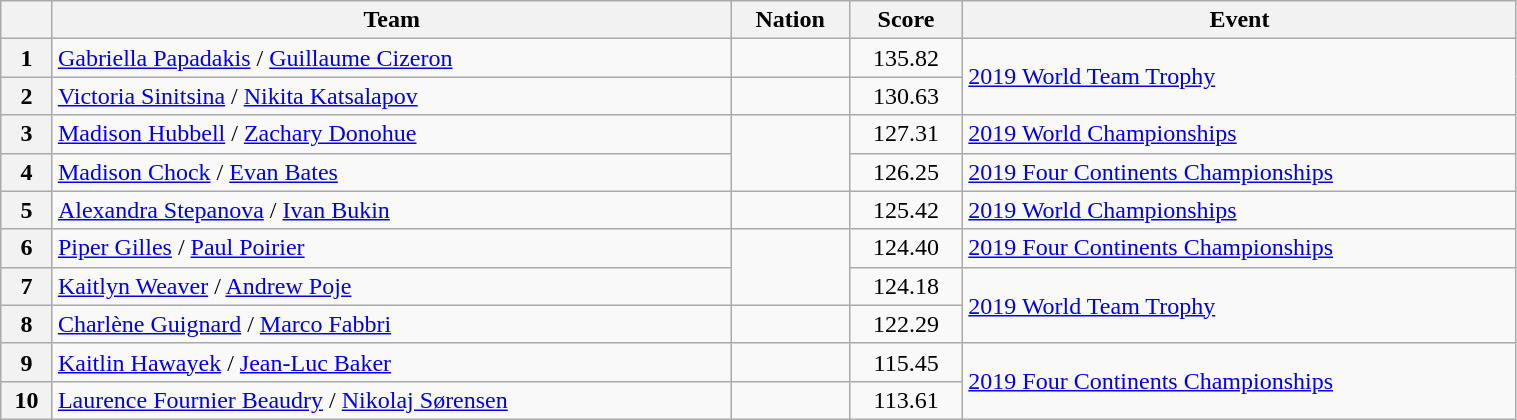<table class="wikitable sortable" style="text-align:left; width:80%">
<tr>
<th scope="col"></th>
<th scope="col">Team</th>
<th scope="col">Nation</th>
<th scope="col">Score</th>
<th scope="col">Event</th>
</tr>
<tr>
<th scope="row">1</th>
<td><a href='#'>Gabriella Papadakis</a> / <a href='#'>Guillaume Cizeron</a></td>
<td></td>
<td style="text-align:center;">135.82</td>
<td rowspan="2"><a href='#'>2019 World Team Trophy</a></td>
</tr>
<tr>
<th scope="row">2</th>
<td><a href='#'>Victoria Sinitsina</a> / <a href='#'>Nikita Katsalapov</a></td>
<td></td>
<td style="text-align:center;">130.63</td>
</tr>
<tr>
<th scope="row">3</th>
<td><a href='#'>Madison Hubbell</a> / <a href='#'>Zachary Donohue</a></td>
<td rowspan="2"></td>
<td style="text-align:center;">127.31</td>
<td><a href='#'>2019 World Championships</a></td>
</tr>
<tr>
<th scope="row">4</th>
<td><a href='#'>Madison Chock</a> / <a href='#'>Evan Bates</a></td>
<td style="text-align:center;">126.25</td>
<td><a href='#'>2019 Four Continents Championships</a></td>
</tr>
<tr>
<th scope="row">5</th>
<td><a href='#'>Alexandra Stepanova</a> / <a href='#'>Ivan Bukin</a></td>
<td></td>
<td style="text-align:center;">125.42</td>
<td><a href='#'>2019 World Championships</a></td>
</tr>
<tr>
<th scope="row">6</th>
<td><a href='#'>Piper Gilles</a> / <a href='#'>Paul Poirier</a></td>
<td rowspan="2"></td>
<td style="text-align:center;">124.40</td>
<td><a href='#'>2019 Four Continents Championships</a></td>
</tr>
<tr>
<th scope="row">7</th>
<td><a href='#'>Kaitlyn Weaver</a> / <a href='#'>Andrew Poje</a></td>
<td style="text-align:center;">124.18</td>
<td rowspan="2"><a href='#'>2019 World Team Trophy</a></td>
</tr>
<tr>
<th scope="row">8</th>
<td><a href='#'>Charlène Guignard</a> / <a href='#'>Marco Fabbri</a></td>
<td></td>
<td style="text-align:center;">122.29</td>
</tr>
<tr>
<th scope="row">9</th>
<td><a href='#'>Kaitlin Hawayek</a> / <a href='#'>Jean-Luc Baker</a></td>
<td></td>
<td style="text-align:center;">115.45</td>
<td rowspan="2"><a href='#'>2019 Four Continents Championships</a></td>
</tr>
<tr>
<th scope="row">10</th>
<td><a href='#'>Laurence Fournier Beaudry</a> / <a href='#'>Nikolaj Sørensen</a></td>
<td></td>
<td style="text-align:center;">113.61</td>
</tr>
</table>
